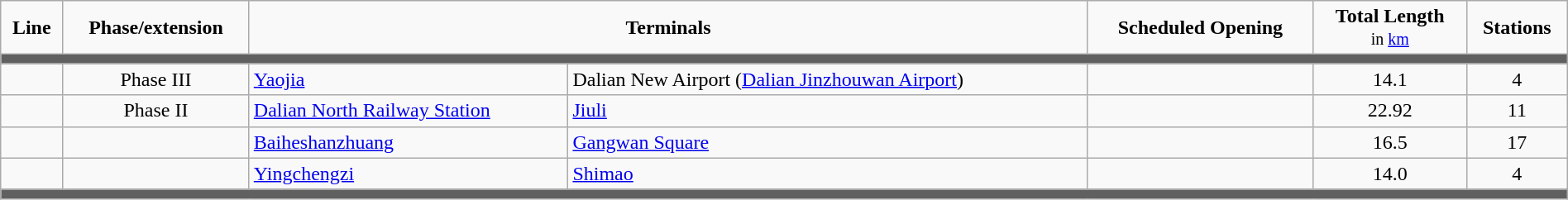<table class="wikitable" style="width:100%;">
<tr>
<td align=center><strong>Line</strong><br></td>
<td align=center><strong>Phase/extension</strong></td>
<td colspan="2" style="text-align:center;"><strong>Terminals</strong></td>
<td align=center><strong>Scheduled Opening</strong></td>
<td align=center><strong>Total Length</strong><br><small>in <a href='#'>km</a></small></td>
<td align=center><strong>Stations</strong></td>
</tr>
<tr style = "background:#606060; height: 2pt">
<td colspan = "8"></td>
</tr>
<tr>
<td style="text-align: center;"></td>
<td style="text-align: center;">Phase III</td>
<td><a href='#'>Yaojia</a></td>
<td>Dalian New Airport (<a href='#'>Dalian Jinzhouwan Airport</a>)</td>
<td></td>
<td style="text-align: center;">14.1</td>
<td style="text-align: center;">4</td>
</tr>
<tr>
<td style="text-align: center;"></td>
<td style="text-align: center;">Phase II</td>
<td><a href='#'>Dalian North Railway Station</a></td>
<td><a href='#'>Jiuli</a></td>
<td></td>
<td style="text-align: center;">22.92</td>
<td style="text-align: center;">11</td>
</tr>
<tr>
<td style="text-align: center;"></td>
<td style="text-align: center;"></td>
<td><a href='#'>Baiheshanzhuang</a></td>
<td><a href='#'>Gangwan Square</a></td>
<td></td>
<td style="text-align: center;">16.5</td>
<td style="text-align: center;">17</td>
</tr>
<tr>
<td style="text-align: center;"></td>
<td style="text-align: center;"></td>
<td><a href='#'>Yingchengzi</a></td>
<td><a href='#'>Shimao</a></td>
<td></td>
<td style="text-align: center;">14.0</td>
<td style="text-align: center;">4</td>
</tr>
<tr style = "background:#606060; height: 2pt">
<td colspan = "8"></td>
</tr>
</table>
